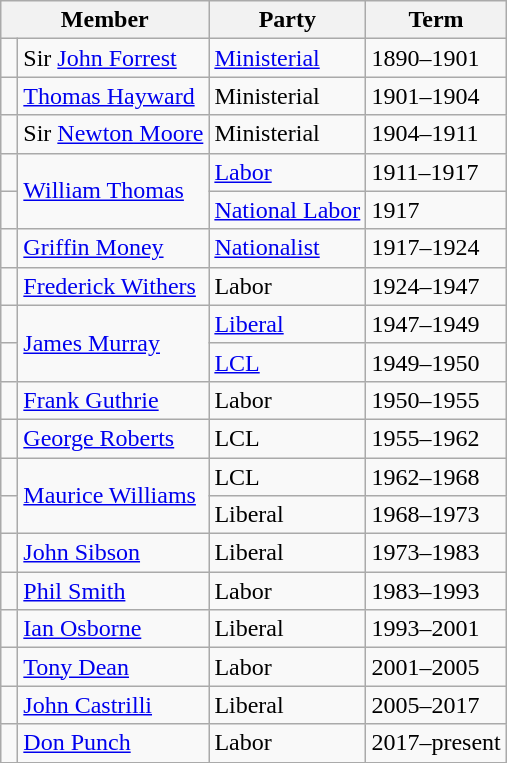<table class="wikitable">
<tr>
<th colspan="2">Member</th>
<th>Party</th>
<th>Term</th>
</tr>
<tr>
<td> </td>
<td>Sir <a href='#'>John Forrest</a></td>
<td><a href='#'>Ministerial</a></td>
<td>1890–1901</td>
</tr>
<tr>
<td> </td>
<td><a href='#'>Thomas Hayward</a></td>
<td>Ministerial</td>
<td>1901–1904</td>
</tr>
<tr>
<td> </td>
<td>Sir <a href='#'>Newton Moore</a></td>
<td>Ministerial</td>
<td>1904–1911</td>
</tr>
<tr>
<td> </td>
<td rowspan=2><a href='#'>William Thomas</a></td>
<td><a href='#'>Labor</a></td>
<td>1911–1917</td>
</tr>
<tr>
<td> </td>
<td><a href='#'>National Labor</a></td>
<td>1917</td>
</tr>
<tr>
<td> </td>
<td><a href='#'>Griffin Money</a></td>
<td><a href='#'>Nationalist</a></td>
<td>1917–1924</td>
</tr>
<tr>
<td> </td>
<td><a href='#'>Frederick Withers</a></td>
<td>Labor</td>
<td>1924–1947</td>
</tr>
<tr>
<td> </td>
<td rowspan="2"><a href='#'>James Murray</a></td>
<td><a href='#'>Liberal</a></td>
<td>1947–1949</td>
</tr>
<tr>
<td> </td>
<td><a href='#'>LCL</a></td>
<td>1949–1950</td>
</tr>
<tr>
<td> </td>
<td><a href='#'>Frank Guthrie</a></td>
<td>Labor</td>
<td>1950–1955</td>
</tr>
<tr>
<td> </td>
<td><a href='#'>George Roberts</a></td>
<td>LCL</td>
<td>1955–1962</td>
</tr>
<tr>
<td> </td>
<td rowspan="2"><a href='#'>Maurice Williams</a></td>
<td>LCL</td>
<td>1962–1968</td>
</tr>
<tr>
<td> </td>
<td>Liberal</td>
<td>1968–1973</td>
</tr>
<tr>
<td> </td>
<td><a href='#'>John Sibson</a></td>
<td>Liberal</td>
<td>1973–1983</td>
</tr>
<tr>
<td> </td>
<td><a href='#'>Phil Smith</a></td>
<td>Labor</td>
<td>1983–1993</td>
</tr>
<tr>
<td> </td>
<td><a href='#'>Ian Osborne</a></td>
<td>Liberal</td>
<td>1993–2001</td>
</tr>
<tr>
<td> </td>
<td><a href='#'>Tony Dean</a></td>
<td>Labor</td>
<td>2001–2005</td>
</tr>
<tr>
<td> </td>
<td><a href='#'>John Castrilli</a></td>
<td>Liberal</td>
<td>2005–2017</td>
</tr>
<tr>
<td> </td>
<td><a href='#'>Don Punch</a></td>
<td>Labor</td>
<td>2017–present</td>
</tr>
</table>
